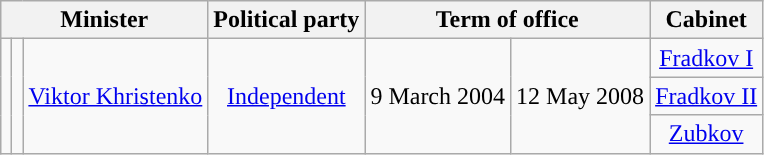<table class="wikitable" style="text-align:center;">
<tr>
<th colspan=3>Minister</th>
<th>Political party</th>
<th colspan=2>Term of office</th>
<th>Cabinet</th>
</tr>
<tr>
<td rowspan=3 style="background: "></td>
<td rowspan=3></td>
<td rowspan=3><a href='#'>Viktor Khristenko</a></td>
<td rowspan=3><a href='#'>Independent</a></td>
<td rowspan=3>9 March 2004</td>
<td rowspan=3>12 May 2008</td>
<td><a href='#'>Fradkov I</a></td>
</tr>
<tr>
<td><a href='#'>Fradkov II</a></td>
</tr>
<tr>
<td><a href='#'>Zubkov</a></td>
</tr>
</table>
